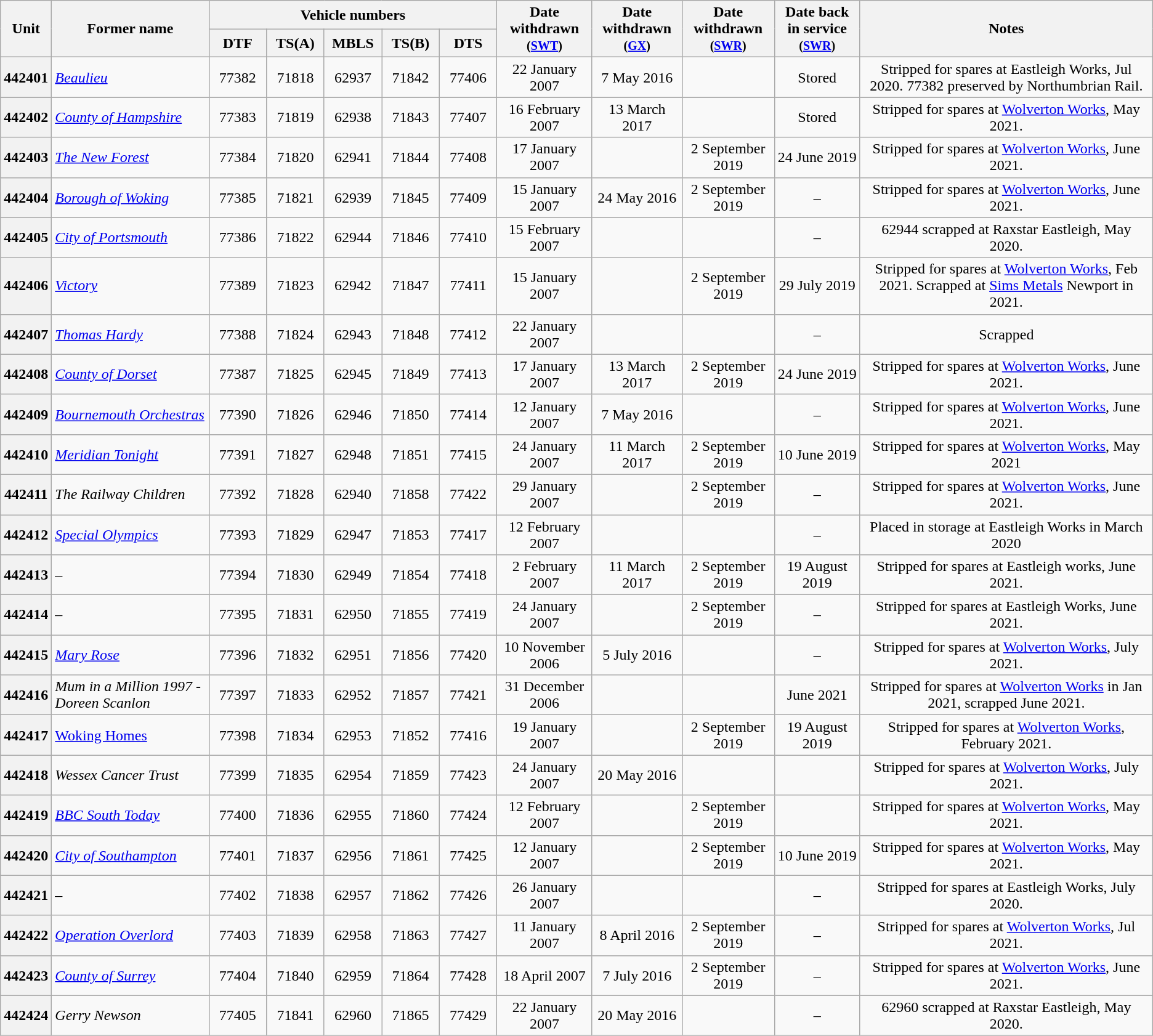<table class="wikitable">
<tr>
<th rowspan=2>Unit</th>
<th rowspan=2 align=left>Former name</th>
<th colspan=5>Vehicle numbers</th>
<th rowspan=2>Date withdrawn<br><small>(<a href='#'>SWT</a>)</small></th>
<th rowspan=2>Date withdrawn<br><small>(<a href='#'>GX</a>)</small></th>
<th rowspan=2>Date withdrawn<br><small>(<a href='#'>SWR</a>)</small></th>
<th rowspan=2>Date back in service<br><small>(<a href='#'>SWR</a>)</small></th>
<th rowspan=2>Notes</th>
</tr>
<tr>
<th width=55>DTF</th>
<th width=55>TS(A)</th>
<th width=55>MBLS</th>
<th width=55>TS(B)</th>
<th width=55>DTS</th>
</tr>
<tr>
<th align=center>442401</th>
<td><em><a href='#'>Beaulieu</a></em></td>
<td align=center>77382</td>
<td align=center>71818</td>
<td align=center>62937</td>
<td align=center>71842</td>
<td align=center>77406</td>
<td align=center>22 January 2007</td>
<td align=center>7 May 2016</td>
<td align=center></td>
<td align=center>Stored</td>
<td align=center>Stripped for spares at Eastleigh Works, Jul 2020. 77382 preserved by Northumbrian Rail.</td>
</tr>
<tr>
<th align=center>442402</th>
<td><em><a href='#'>County of Hampshire</a></em></td>
<td align=center>77383</td>
<td align=center>71819</td>
<td align=center>62938</td>
<td align=center>71843</td>
<td align=center>77407</td>
<td align=center>16 February 2007</td>
<td align=center>13 March 2017</td>
<td align=center></td>
<td align=center>Stored</td>
<td align=center>Stripped for spares at <a href='#'>Wolverton Works</a>, May 2021.</td>
</tr>
<tr>
<th align=center>442403</th>
<td><em><a href='#'>The New Forest</a></em></td>
<td align=center>77384</td>
<td align=center>71820</td>
<td align=center>62941</td>
<td align=center>71844</td>
<td align=center>77408</td>
<td align=center>17 January 2007</td>
<td align=center></td>
<td align=center>2 September 2019</td>
<td align=center>24 June 2019</td>
<td align=center>Stripped for spares at <a href='#'>Wolverton Works</a>, June 2021.</td>
</tr>
<tr>
<th align=center>442404</th>
<td><em><a href='#'>Borough of Woking</a></em></td>
<td align=center>77385</td>
<td align=center>71821</td>
<td align=center>62939</td>
<td align=center>71845</td>
<td align=center>77409</td>
<td align=center>15 January 2007</td>
<td align=center>24 May 2016</td>
<td align=center>2 September 2019</td>
<td align=center>–</td>
<td align=center>Stripped for spares at <a href='#'>Wolverton Works</a>, June 2021.</td>
</tr>
<tr>
<th align=center>442405</th>
<td><em><a href='#'>City of Portsmouth</a></em></td>
<td align=center>77386</td>
<td align=center>71822</td>
<td align=center>62944</td>
<td align=center>71846</td>
<td align=center>77410</td>
<td align=center>15 February 2007</td>
<td align=center></td>
<td align=center></td>
<td align=center>–</td>
<td align=center>62944 scrapped at Raxstar Eastleigh, May 2020.</td>
</tr>
<tr>
<th align=center>442406</th>
<td><em><a href='#'>Victory</a></em></td>
<td align=center>77389</td>
<td align=center>71823</td>
<td align=center>62942</td>
<td align=center>71847</td>
<td align=center>77411</td>
<td align=center>15 January 2007</td>
<td align=center></td>
<td align=center>2 September 2019</td>
<td align=center>29 July 2019</td>
<td align=center>Stripped for spares at <a href='#'>Wolverton Works</a>, Feb 2021. Scrapped at <a href='#'>Sims Metals</a> Newport in 2021.</td>
</tr>
<tr>
<th align=center>442407</th>
<td><em><a href='#'>Thomas Hardy</a></em></td>
<td align=center>77388</td>
<td align=center>71824</td>
<td align=center>62943</td>
<td align=center>71848</td>
<td align=center>77412</td>
<td align=center>22 January 2007</td>
<td align=center></td>
<td align=center></td>
<td align=center>–</td>
<td align=center>Scrapped</td>
</tr>
<tr>
<th align=center>442408</th>
<td><em><a href='#'>County of Dorset</a></em></td>
<td align=center>77387</td>
<td align=center>71825</td>
<td align=center>62945</td>
<td align=center>71849</td>
<td align=center>77413</td>
<td align=center>17 January 2007</td>
<td align=center>13 March 2017</td>
<td align=center>2 September 2019</td>
<td align=center>24 June 2019</td>
<td align=center>Stripped for spares at <a href='#'>Wolverton Works</a>, June 2021.</td>
</tr>
<tr>
<th align=center>442409</th>
<td><em><a href='#'>Bournemouth Orchestras</a></em></td>
<td align=center>77390</td>
<td align=center>71826</td>
<td align=center>62946</td>
<td align=center>71850</td>
<td align=center>77414</td>
<td align=center>12 January 2007</td>
<td align=center>7 May 2016</td>
<td align=center></td>
<td align=center>–</td>
<td align=center>Stripped for spares at <a href='#'>Wolverton Works</a>, June 2021.</td>
</tr>
<tr>
<th align=center>442410</th>
<td><em><a href='#'>Meridian Tonight</a></em></td>
<td align=center>77391</td>
<td align=center>71827</td>
<td align=center>62948</td>
<td align=center>71851</td>
<td align=center>77415</td>
<td align=center>24 January 2007</td>
<td align=center>11 March 2017</td>
<td align=center>2 September 2019</td>
<td align=center>10 June 2019</td>
<td align=center>Stripped for spares at <a href='#'>Wolverton Works</a>, May 2021</td>
</tr>
<tr>
<th align=center>442411</th>
<td><em>The Railway Children</em></td>
<td align=center>77392</td>
<td align=center>71828</td>
<td align=center>62940</td>
<td align=center>71858</td>
<td align=center>77422</td>
<td align=center>29 January 2007</td>
<td align=center></td>
<td align=center>2 September 2019</td>
<td align=center>–</td>
<td align=center>Stripped for spares at <a href='#'>Wolverton Works</a>, June 2021.</td>
</tr>
<tr>
<th align=center>442412</th>
<td><em><a href='#'>Special Olympics</a></em></td>
<td align=center>77393</td>
<td align=center>71829</td>
<td align=center>62947</td>
<td align=center>71853</td>
<td align=center>77417</td>
<td align=center>12 February 2007</td>
<td align=center></td>
<td align=center></td>
<td align=center>–</td>
<td align=center>Placed in storage at Eastleigh Works in March 2020</td>
</tr>
<tr>
<th align=center>442413</th>
<td>–</td>
<td align=center>77394</td>
<td align=center>71830</td>
<td align=center>62949</td>
<td align=center>71854</td>
<td align=center>77418</td>
<td align=center>2 February 2007</td>
<td align=center>11 March 2017</td>
<td align=center>2 September 2019</td>
<td align=center>19 August 2019</td>
<td align=center>Stripped for spares at Eastleigh works, June 2021.</td>
</tr>
<tr>
<th align=center>442414</th>
<td>–</td>
<td align=center>77395</td>
<td align=center>71831</td>
<td align=center>62950</td>
<td align=center>71855</td>
<td align=center>77419</td>
<td align=center>24 January 2007</td>
<td align=center></td>
<td align=center>2 September 2019</td>
<td align=center>–</td>
<td align=center>Stripped for spares at Eastleigh Works, June 2021.</td>
</tr>
<tr>
<th align=center>442415</th>
<td><em><a href='#'>Mary Rose</a></em></td>
<td align=center>77396</td>
<td align=center>71832</td>
<td align=center>62951</td>
<td align=center>71856</td>
<td align=center>77420</td>
<td align=center>10 November 2006</td>
<td align=center>5 July 2016</td>
<td align=center></td>
<td align=center>–</td>
<td align=center>Stripped for spares at <a href='#'>Wolverton Works</a>, July 2021.</td>
</tr>
<tr>
<th align=center>442416</th>
<td><em>Mum in a Million 1997 - Doreen Scanlon</em></td>
<td align=center>77397</td>
<td align=center>71833</td>
<td align=center>62952</td>
<td align=center>71857</td>
<td align=center>77421</td>
<td align=center>31 December 2006</td>
<td align=center></td>
<td align=center></td>
<td align=center>June 2021</td>
<td align=center>Stripped for spares at <a href='#'>Wolverton Works</a> in Jan 2021, scrapped June 2021.</td>
</tr>
<tr>
<th align=center>442417</th>
<td><a href='#'>Woking Homes</a></td>
<td align=center>77398</td>
<td align=center>71834</td>
<td align=center>62953</td>
<td align=center>71852</td>
<td align=center>77416</td>
<td align=center>19 January 2007</td>
<td align=center></td>
<td align=center>2 September 2019</td>
<td align=center>19 August 2019</td>
<td align=center>Stripped for spares at <a href='#'>Wolverton Works</a>, February 2021.</td>
</tr>
<tr>
<th align=center>442418</th>
<td><em>Wessex Cancer Trust</em></td>
<td align=center>77399</td>
<td align=center>71835</td>
<td align=center>62954</td>
<td align=center>71859</td>
<td align=center>77423</td>
<td align=center>24 January 2007</td>
<td align=center>20 May 2016</td>
<td align=center></td>
<td align=center></td>
<td align=center>Stripped for spares at <a href='#'>Wolverton Works</a>, July 2021.</td>
</tr>
<tr>
<th align=center>442419</th>
<td><em><a href='#'>BBC South Today</a></em></td>
<td align=center>77400</td>
<td align=center>71836</td>
<td align=center>62955</td>
<td align=center>71860</td>
<td align=center>77424</td>
<td align=center>12 February 2007</td>
<td align=center></td>
<td align=center>2 September 2019</td>
<td align=center></td>
<td align=center>Stripped for spares at <a href='#'>Wolverton Works</a>, May 2021.</td>
</tr>
<tr>
<th align=center>442420</th>
<td><em><a href='#'>City of Southampton</a></em></td>
<td align=center>77401</td>
<td align=center>71837</td>
<td align=center>62956</td>
<td align=center>71861</td>
<td align=center>77425</td>
<td align=center>12 January 2007</td>
<td align=center></td>
<td align=center>2 September 2019</td>
<td align=center>10 June 2019</td>
<td align=center>Stripped for spares at <a href='#'>Wolverton Works</a>, May 2021.</td>
</tr>
<tr>
<th align=center>442421</th>
<td>–</td>
<td align=center>77402</td>
<td align=center>71838</td>
<td align=center>62957</td>
<td align=center>71862</td>
<td align=center>77426</td>
<td align=center>26 January 2007</td>
<td align=center></td>
<td align=center></td>
<td align=center>–</td>
<td align=center>Stripped for spares at Eastleigh Works, July 2020.</td>
</tr>
<tr>
<th align=center>442422</th>
<td><em><a href='#'>Operation Overlord</a></em></td>
<td align=center>77403</td>
<td align=center>71839</td>
<td align=center>62958</td>
<td align=center>71863</td>
<td align=center>77427</td>
<td align=center>11 January 2007</td>
<td align=center>8 April 2016</td>
<td align=center>2 September 2019</td>
<td align=center>–</td>
<td align=center>Stripped for spares at <a href='#'>Wolverton Works</a>, Jul 2021.</td>
</tr>
<tr>
<th align=center>442423</th>
<td><em><a href='#'>County of Surrey</a></em></td>
<td align=center>77404</td>
<td align=center>71840</td>
<td align=center>62959</td>
<td align=center>71864</td>
<td align=center>77428</td>
<td align=center>18 April 2007</td>
<td align=center>7 July 2016</td>
<td align=center>2 September 2019</td>
<td align=center>–</td>
<td align=center>Stripped for spares at <a href='#'>Wolverton Works</a>, June 2021.</td>
</tr>
<tr>
<th align=center>442424</th>
<td><em>Gerry Newson</em></td>
<td align=center>77405</td>
<td align=center>71841</td>
<td align=center>62960</td>
<td align=center>71865</td>
<td align=center>77429</td>
<td align=center>22 January 2007</td>
<td align=center>20 May 2016</td>
<td align=center></td>
<td align=center>–</td>
<td align=center>62960 scrapped at Raxstar Eastleigh, May 2020.</td>
</tr>
</table>
